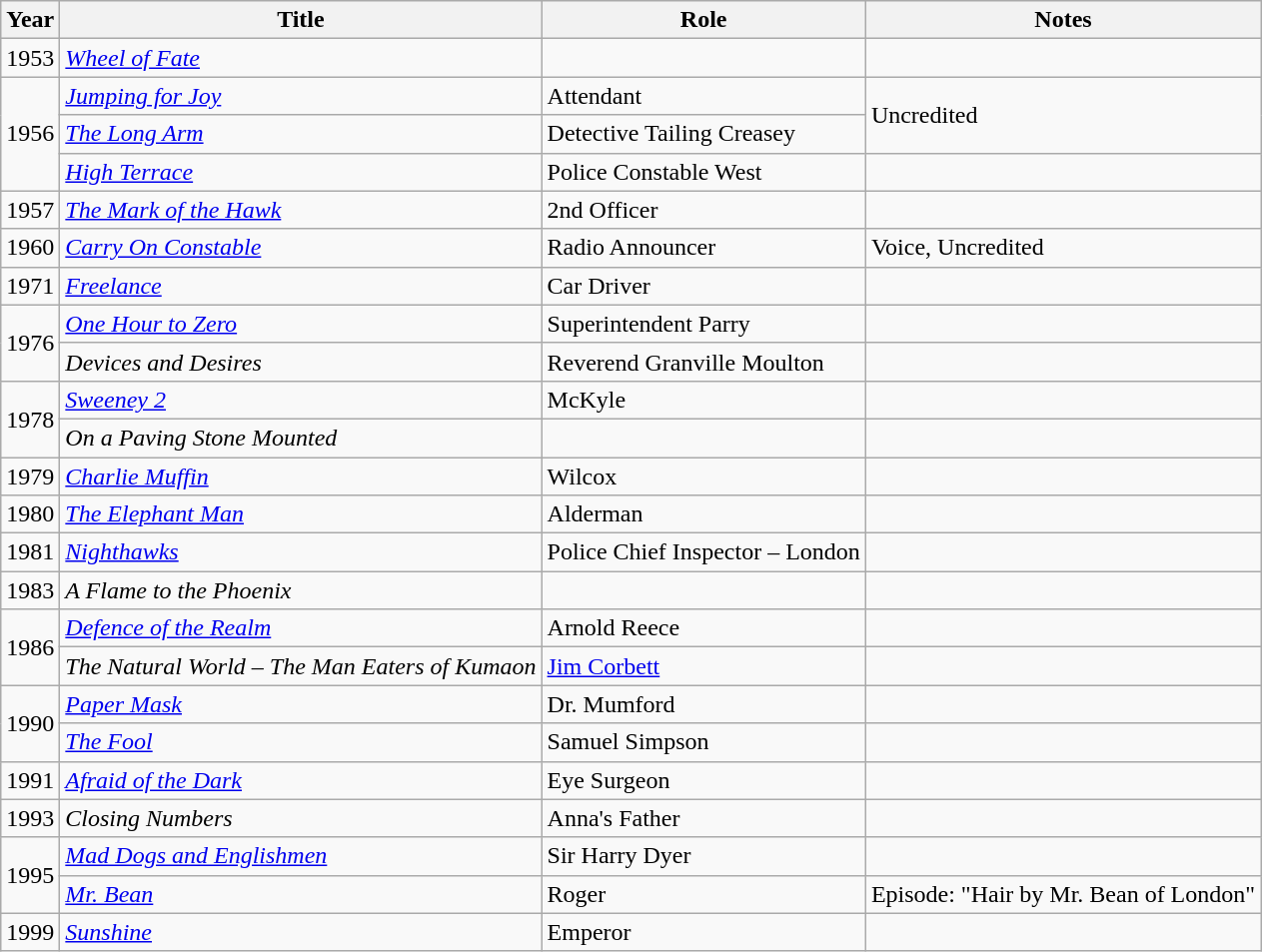<table class="wikitable">
<tr>
<th>Year</th>
<th>Title</th>
<th>Role</th>
<th>Notes</th>
</tr>
<tr>
<td>1953</td>
<td><em><a href='#'>Wheel of Fate</a></em></td>
<td></td>
<td></td>
</tr>
<tr>
<td rowspan="3">1956</td>
<td><em><a href='#'>Jumping for Joy</a></em></td>
<td>Attendant</td>
<td rowspan="2">Uncredited</td>
</tr>
<tr>
<td><em><a href='#'>The Long Arm</a></em></td>
<td>Detective Tailing Creasey</td>
</tr>
<tr>
<td><em><a href='#'>High Terrace</a></em></td>
<td>Police Constable West</td>
<td></td>
</tr>
<tr>
<td>1957</td>
<td><em><a href='#'>The Mark of the Hawk</a></em></td>
<td>2nd Officer</td>
<td></td>
</tr>
<tr>
<td>1960</td>
<td><em><a href='#'>Carry On Constable</a></em></td>
<td>Radio Announcer</td>
<td>Voice, Uncredited</td>
</tr>
<tr>
<td>1971</td>
<td><em><a href='#'>Freelance</a></em></td>
<td>Car Driver</td>
<td></td>
</tr>
<tr>
<td rowspan="2">1976</td>
<td><em><a href='#'>One Hour to Zero</a></em></td>
<td>Superintendent Parry</td>
<td></td>
</tr>
<tr>
<td><em>Devices and Desires</em></td>
<td>Reverend Granville Moulton</td>
<td></td>
</tr>
<tr>
<td rowspan="2">1978</td>
<td><em><a href='#'>Sweeney 2</a></em></td>
<td>McKyle</td>
<td></td>
</tr>
<tr>
<td><em>On a Paving Stone Mounted</em></td>
<td></td>
<td></td>
</tr>
<tr>
<td>1979</td>
<td><em><a href='#'>Charlie Muffin</a></em></td>
<td>Wilcox</td>
<td></td>
</tr>
<tr>
<td>1980</td>
<td><em><a href='#'>The Elephant Man</a></em></td>
<td>Alderman</td>
<td></td>
</tr>
<tr>
<td>1981</td>
<td><em><a href='#'>Nighthawks</a></em></td>
<td>Police Chief Inspector – London</td>
<td></td>
</tr>
<tr>
<td>1983</td>
<td><em>A Flame to the Phoenix</em></td>
<td></td>
<td></td>
</tr>
<tr>
<td rowspan="2">1986</td>
<td><em><a href='#'>Defence of the Realm</a></em></td>
<td>Arnold Reece</td>
<td></td>
</tr>
<tr>
<td><em>The Natural World – The Man Eaters of Kumaon</em></td>
<td><a href='#'>Jim Corbett</a></td>
<td></td>
</tr>
<tr>
<td rowspan="2">1990</td>
<td><em><a href='#'>Paper Mask</a></em></td>
<td>Dr. Mumford</td>
<td></td>
</tr>
<tr>
<td><em><a href='#'>The Fool</a></em></td>
<td>Samuel Simpson</td>
<td></td>
</tr>
<tr>
<td>1991</td>
<td><em><a href='#'>Afraid of the Dark</a></em></td>
<td>Eye Surgeon</td>
<td></td>
</tr>
<tr>
<td>1993</td>
<td><em>Closing Numbers</em></td>
<td>Anna's Father</td>
<td></td>
</tr>
<tr>
<td rowspan="2">1995</td>
<td><em><a href='#'>Mad Dogs and Englishmen</a></em></td>
<td>Sir Harry Dyer</td>
<td></td>
</tr>
<tr>
<td><em><a href='#'>Mr. Bean</a></em></td>
<td>Roger</td>
<td>Episode: "Hair by Mr. Bean of London"</td>
</tr>
<tr>
<td>1999</td>
<td><em><a href='#'>Sunshine</a></em></td>
<td>Emperor</td>
<td></td>
</tr>
</table>
